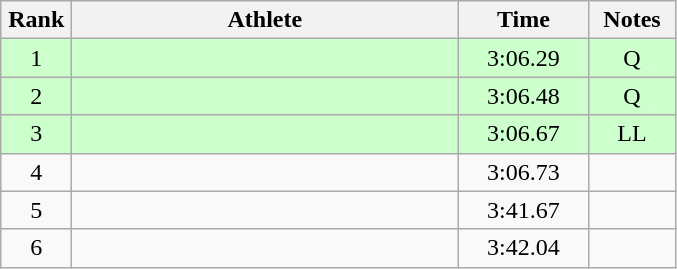<table class=wikitable style="text-align:center">
<tr>
<th width=40>Rank</th>
<th width=250>Athlete</th>
<th width=80>Time</th>
<th width=50>Notes</th>
</tr>
<tr bgcolor="ccffcc">
<td>1</td>
<td align=left></td>
<td>3:06.29</td>
<td>Q</td>
</tr>
<tr bgcolor="ccffcc">
<td>2</td>
<td align=left></td>
<td>3:06.48</td>
<td>Q</td>
</tr>
<tr bgcolor="ccffcc">
<td>3</td>
<td align=left></td>
<td>3:06.67</td>
<td>LL</td>
</tr>
<tr>
<td>4</td>
<td align=left></td>
<td>3:06.73</td>
<td></td>
</tr>
<tr>
<td>5</td>
<td align=left></td>
<td>3:41.67</td>
<td></td>
</tr>
<tr>
<td>6</td>
<td align=left></td>
<td>3:42.04</td>
<td></td>
</tr>
</table>
